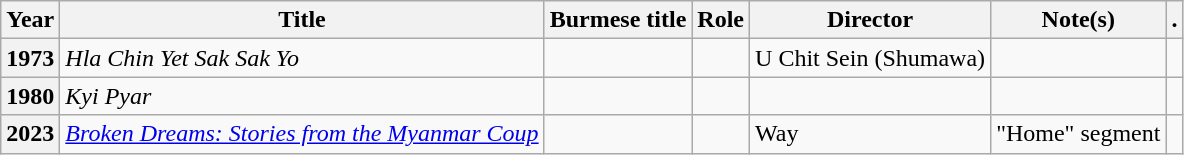<table class="wikitable plainrowheaders sortable">
<tr>
<th scope="col">Year</th>
<th scope="col">Title</th>
<th scope="col">Burmese title</th>
<th scope="col" class="unsortable">Role</th>
<th scope="col" class="unsortable">Director</th>
<th scope="col" class="unsortable">Note(s)</th>
<th scope="col" class="unsortable">.</th>
</tr>
<tr>
<th scope="row">1973</th>
<td><em>Hla Chin Yet Sak Sak Yo</em></td>
<td></td>
<td></td>
<td>U Chit Sein (Shumawa)</td>
<td></td>
<td style="text-align:center;"></td>
</tr>
<tr>
<th scope="row">1980</th>
<td><em>Kyi Pyar</em></td>
<td></td>
<td></td>
<td></td>
<td></td>
<td style="text-align:center;"></td>
</tr>
<tr>
<th scope="row">2023</th>
<td><em><a href='#'>Broken Dreams: Stories from the Myanmar Coup</a></em></td>
<td></td>
<td></td>
<td>Way</td>
<td>"Home" segment</td>
<td style="text-align:center;"></td>
</tr>
</table>
